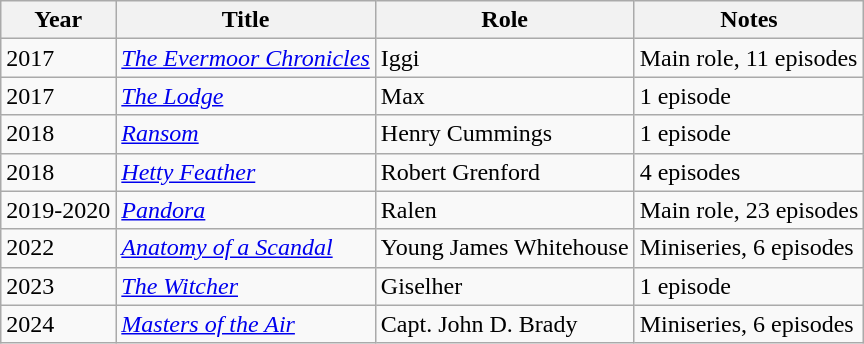<table class="wikitable sortable">
<tr>
<th>Year</th>
<th>Title</th>
<th>Role</th>
<th class="unsortable">Notes</th>
</tr>
<tr>
<td>2017</td>
<td><em><a href='#'>The Evermoor Chronicles</a></em></td>
<td>Iggi</td>
<td>Main role, 11 episodes</td>
</tr>
<tr>
<td>2017</td>
<td><em><a href='#'>The Lodge</a></em></td>
<td>Max</td>
<td>1 episode</td>
</tr>
<tr>
<td>2018</td>
<td><em><a href='#'>Ransom</a></em></td>
<td>Henry Cummings</td>
<td>1 episode</td>
</tr>
<tr>
<td>2018</td>
<td><em><a href='#'>Hetty Feather</a></em></td>
<td>Robert Grenford</td>
<td>4 episodes</td>
</tr>
<tr>
<td>2019-2020</td>
<td><em><a href='#'>Pandora</a></em></td>
<td>Ralen</td>
<td>Main role, 23 episodes</td>
</tr>
<tr>
<td>2022</td>
<td><em><a href='#'>Anatomy of a Scandal</a></em></td>
<td>Young James Whitehouse</td>
<td>Miniseries, 6 episodes</td>
</tr>
<tr>
<td>2023</td>
<td><em><a href='#'>The Witcher</a></em></td>
<td>Giselher</td>
<td>1 episode</td>
</tr>
<tr>
<td>2024</td>
<td><em><a href='#'>Masters of the Air</a></em></td>
<td>Capt. John D. Brady</td>
<td>Miniseries, 6 episodes</td>
</tr>
</table>
